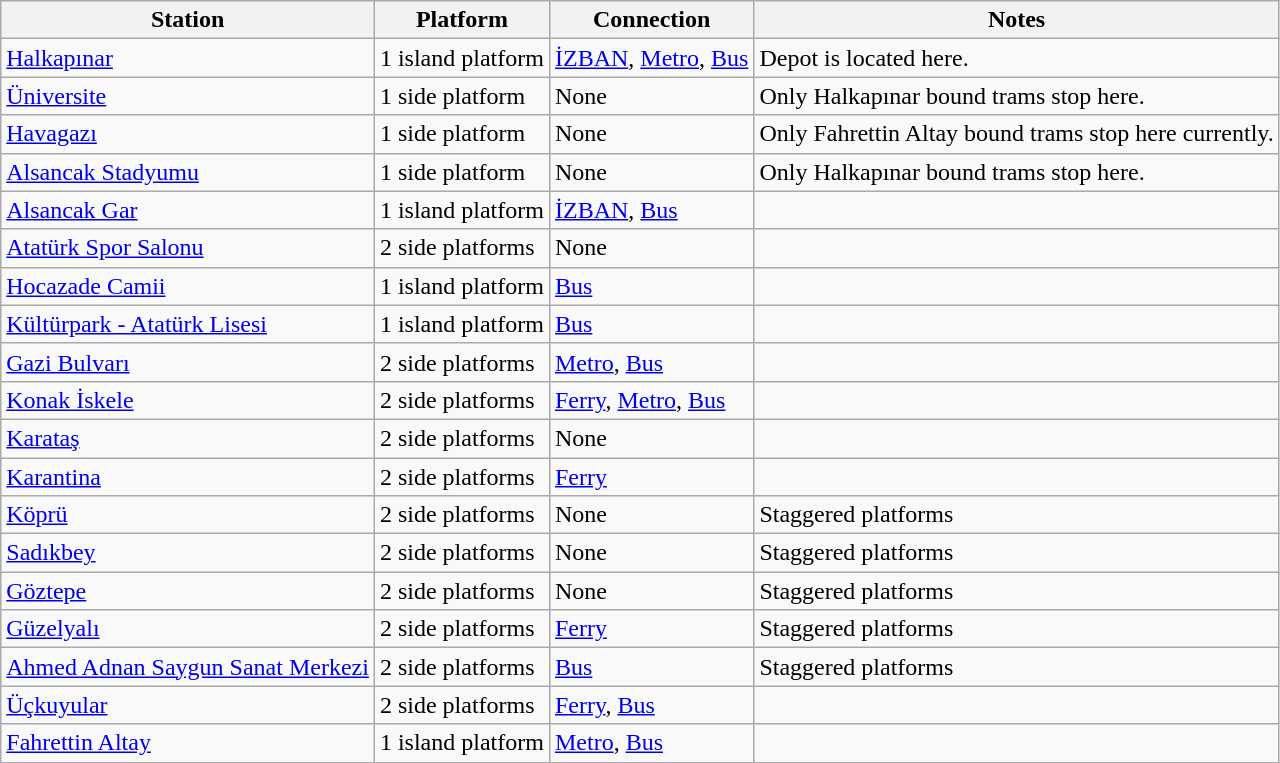<table class="wikitable">
<tr>
<th>Station</th>
<th>Platform</th>
<th>Connection</th>
<th>Notes</th>
</tr>
<tr>
<td><a href='#'>Halkapınar</a></td>
<td>1 island platform</td>
<td><a href='#'>İZBAN</a>, <a href='#'>Metro</a>, <a href='#'>Bus</a></td>
<td>Depot is located here.</td>
</tr>
<tr>
<td><a href='#'>Üniversite</a></td>
<td>1 side platform</td>
<td>None</td>
<td>Only Halkapınar bound trams stop here.</td>
</tr>
<tr>
<td><a href='#'>Havagazı</a></td>
<td>1 side platform</td>
<td>None</td>
<td>Only Fahrettin Altay bound trams stop here currently.</td>
</tr>
<tr>
<td><a href='#'>Alsancak Stadyumu</a></td>
<td>1 side platform</td>
<td>None</td>
<td>Only Halkapınar bound trams stop here.</td>
</tr>
<tr>
<td><a href='#'>Alsancak Gar</a></td>
<td>1 island platform</td>
<td><a href='#'>İZBAN</a>, <a href='#'>Bus</a></td>
<td></td>
</tr>
<tr>
<td><a href='#'>Atatürk Spor Salonu</a></td>
<td>2 side platforms</td>
<td>None</td>
<td></td>
</tr>
<tr>
<td><a href='#'>Hocazade Camii</a></td>
<td>1 island platform</td>
<td><a href='#'>Bus</a></td>
<td></td>
</tr>
<tr>
<td><a href='#'>Kültürpark - Atatürk Lisesi</a></td>
<td>1 island platform</td>
<td><a href='#'>Bus</a></td>
<td></td>
</tr>
<tr>
<td><a href='#'>Gazi Bulvarı</a></td>
<td>2 side platforms</td>
<td><a href='#'>Metro</a>, <a href='#'>Bus</a></td>
<td></td>
</tr>
<tr>
<td><a href='#'>Konak İskele</a></td>
<td>2 side platforms</td>
<td><a href='#'>Ferry</a>, <a href='#'>Metro</a>, <a href='#'>Bus</a></td>
<td></td>
</tr>
<tr>
<td><a href='#'>Karataş</a></td>
<td>2 side platforms</td>
<td>None</td>
<td></td>
</tr>
<tr>
<td><a href='#'>Karantina</a></td>
<td>2 side platforms</td>
<td><a href='#'>Ferry</a></td>
<td></td>
</tr>
<tr>
<td><a href='#'>Köprü</a></td>
<td>2 side platforms</td>
<td>None</td>
<td>Staggered platforms</td>
</tr>
<tr>
<td><a href='#'>Sadıkbey</a></td>
<td>2 side platforms</td>
<td>None</td>
<td>Staggered platforms</td>
</tr>
<tr>
<td><a href='#'>Göztepe</a></td>
<td>2 side platforms</td>
<td>None</td>
<td>Staggered platforms</td>
</tr>
<tr>
<td><a href='#'>Güzelyalı</a></td>
<td>2 side platforms</td>
<td><a href='#'>Ferry</a></td>
<td>Staggered platforms</td>
</tr>
<tr>
<td><a href='#'>Ahmed Adnan Saygun Sanat Merkezi</a></td>
<td>2 side platforms</td>
<td><a href='#'>Bus</a></td>
<td>Staggered platforms</td>
</tr>
<tr>
<td><a href='#'>Üçkuyular</a></td>
<td>2 side platforms</td>
<td><a href='#'>Ferry</a>, <a href='#'>Bus</a></td>
<td></td>
</tr>
<tr>
<td><a href='#'>Fahrettin Altay</a></td>
<td>1 island platform</td>
<td><a href='#'>Metro</a>, <a href='#'>Bus</a></td>
<td></td>
</tr>
</table>
